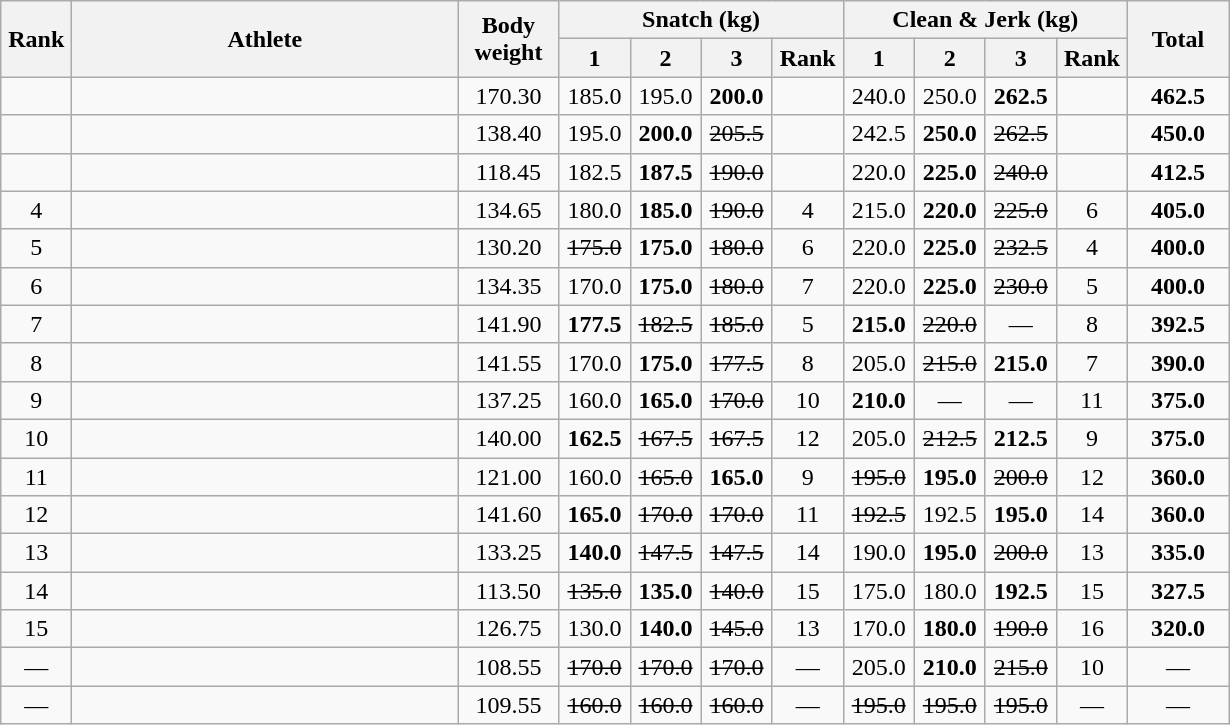<table class = "wikitable" style="text-align:center;">
<tr>
<th rowspan=2 width=40>Rank</th>
<th rowspan=2 width=250>Athlete</th>
<th rowspan=2 width=60>Body weight</th>
<th colspan=4>Snatch (kg)</th>
<th colspan=4>Clean & Jerk (kg)</th>
<th rowspan=2 width=60>Total</th>
</tr>
<tr>
<th width=40>1</th>
<th width=40>2</th>
<th width=40>3</th>
<th width=40>Rank</th>
<th width=40>1</th>
<th width=40>2</th>
<th width=40>3</th>
<th width=40>Rank</th>
</tr>
<tr>
<td></td>
<td align=left></td>
<td>170.30</td>
<td>185.0</td>
<td>195.0</td>
<td><strong>200.0</strong></td>
<td></td>
<td>240.0</td>
<td>250.0</td>
<td><strong>262.5</strong></td>
<td></td>
<td><strong>462.5</strong></td>
</tr>
<tr>
<td></td>
<td align=left></td>
<td>138.40</td>
<td>195.0</td>
<td><strong>200.0</strong></td>
<td><s>205.5 </s></td>
<td></td>
<td>242.5</td>
<td><strong>250.0</strong></td>
<td><s>262.5 </s></td>
<td></td>
<td><strong>450.0</strong></td>
</tr>
<tr>
<td></td>
<td align=left></td>
<td>118.45</td>
<td>182.5</td>
<td><strong>187.5</strong></td>
<td><s>190.0 </s></td>
<td></td>
<td>220.0</td>
<td><strong>225.0</strong></td>
<td><s>240.0 </s></td>
<td></td>
<td><strong>412.5</strong></td>
</tr>
<tr>
<td>4</td>
<td align=left></td>
<td>134.65</td>
<td>180.0</td>
<td><strong>185.0</strong></td>
<td><s>190.0 </s></td>
<td>4</td>
<td>215.0</td>
<td><strong>220.0</strong></td>
<td><s>225.0 </s></td>
<td>6</td>
<td><strong>405.0</strong></td>
</tr>
<tr>
<td>5</td>
<td align=left></td>
<td>130.20</td>
<td><s>175.0 </s></td>
<td><strong>175.0</strong></td>
<td><s>180.0 </s></td>
<td>6</td>
<td>220.0</td>
<td><strong>225.0</strong></td>
<td><s>232.5 </s></td>
<td>4</td>
<td><strong>400.0</strong></td>
</tr>
<tr>
<td>6</td>
<td align=left></td>
<td>134.35</td>
<td>170.0</td>
<td><strong>175.0</strong></td>
<td><s>180.0 </s></td>
<td>7</td>
<td>220.0</td>
<td><strong>225.0</strong></td>
<td><s>230.0 </s></td>
<td>5</td>
<td><strong>400.0</strong></td>
</tr>
<tr>
<td>7</td>
<td align=left></td>
<td>141.90</td>
<td><strong>177.5</strong></td>
<td><s>182.5 </s></td>
<td><s>185.0 </s></td>
<td>5</td>
<td><strong>215.0</strong></td>
<td><s>220.0 </s></td>
<td>—</td>
<td>8</td>
<td><strong>392.5</strong></td>
</tr>
<tr>
<td>8</td>
<td align=left></td>
<td>141.55</td>
<td>170.0</td>
<td><strong>175.0</strong></td>
<td><s>177.5 </s></td>
<td>8</td>
<td>205.0</td>
<td><s>215.0 </s></td>
<td><strong>215.0</strong></td>
<td>7</td>
<td><strong>390.0</strong></td>
</tr>
<tr>
<td>9</td>
<td align=left></td>
<td>137.25</td>
<td>160.0</td>
<td><strong>165.0</strong></td>
<td><s>170.0 </s></td>
<td>10</td>
<td><strong>210.0</strong></td>
<td>—</td>
<td>—</td>
<td>11</td>
<td><strong>375.0</strong></td>
</tr>
<tr>
<td>10</td>
<td align=left></td>
<td>140.00</td>
<td><strong>162.5</strong></td>
<td><s>167.5 </s></td>
<td><s>167.5 </s></td>
<td>12</td>
<td>205.0</td>
<td><s>212.5 </s></td>
<td><strong>212.5</strong></td>
<td>9</td>
<td><strong>375.0</strong></td>
</tr>
<tr>
<td>11</td>
<td align=left></td>
<td>121.00</td>
<td>160.0</td>
<td><s>165.0 </s></td>
<td><strong>165.0</strong></td>
<td>9</td>
<td><s>195.0 </s></td>
<td><strong>195.0</strong></td>
<td><s>200.0 </s></td>
<td>12</td>
<td><strong>360.0</strong></td>
</tr>
<tr>
<td>12</td>
<td align=left></td>
<td>141.60</td>
<td><strong>165.0</strong></td>
<td><s>170.0 </s></td>
<td><s>170.0 </s></td>
<td>11</td>
<td><s>192.5 </s></td>
<td>192.5</td>
<td><strong>195.0</strong></td>
<td>14</td>
<td><strong>360.0</strong></td>
</tr>
<tr>
<td>13</td>
<td align=left></td>
<td>133.25</td>
<td><strong>140.0</strong></td>
<td><s>147.5 </s></td>
<td><s>147.5 </s></td>
<td>14</td>
<td>190.0</td>
<td><strong>195.0</strong></td>
<td><s>200.0 </s></td>
<td>13</td>
<td><strong>335.0</strong></td>
</tr>
<tr>
<td>14</td>
<td align=left></td>
<td>113.50</td>
<td><s>135.0 </s></td>
<td><strong>135.0</strong></td>
<td><s>140.0 </s></td>
<td>15</td>
<td>175.0</td>
<td>180.0</td>
<td><strong>192.5</strong></td>
<td>15</td>
<td><strong>327.5</strong></td>
</tr>
<tr>
<td>15</td>
<td align=left></td>
<td>126.75</td>
<td>130.0</td>
<td><strong>140.0</strong></td>
<td><s>145.0 </s></td>
<td>13</td>
<td>170.0</td>
<td><strong>180.0</strong></td>
<td><s>190.0 </s></td>
<td>16</td>
<td><strong>320.0</strong></td>
</tr>
<tr>
<td>—</td>
<td align=left></td>
<td>108.55</td>
<td><s>170.0 </s></td>
<td><s>170.0 </s></td>
<td><s>170.0 </s></td>
<td>—</td>
<td>205.0</td>
<td><strong>210.0</strong></td>
<td><s>215.0 </s></td>
<td>10</td>
<td>—</td>
</tr>
<tr>
<td>—</td>
<td align=left></td>
<td>109.55</td>
<td><s>160.0 </s></td>
<td><s>160.0 </s></td>
<td><s>160.0 </s></td>
<td>—</td>
<td><s>195.0 </s></td>
<td><s>195.0 </s></td>
<td><s>195.0 </s></td>
<td>—</td>
<td>—</td>
</tr>
</table>
